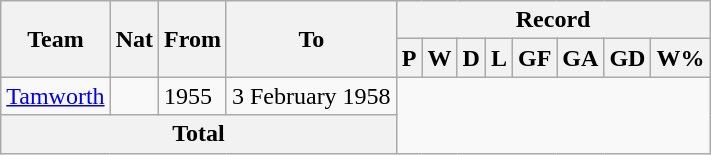<table class="wikitable" style="text-align: center">
<tr>
<th rowspan="2">Team</th>
<th rowspan="2">Nat</th>
<th rowspan="2">From</th>
<th rowspan="2">To</th>
<th colspan="8">Record</th>
</tr>
<tr>
<th>P</th>
<th>W</th>
<th>D</th>
<th>L</th>
<th>GF</th>
<th>GA</th>
<th>GD</th>
<th>W%</th>
</tr>
<tr>
<td align=left><a href='#'>Tamworth</a></td>
<td></td>
<td align=left>1955</td>
<td align=left>3 February 1958<br></td>
</tr>
<tr>
<th colspan="4">Total<br></th>
</tr>
</table>
